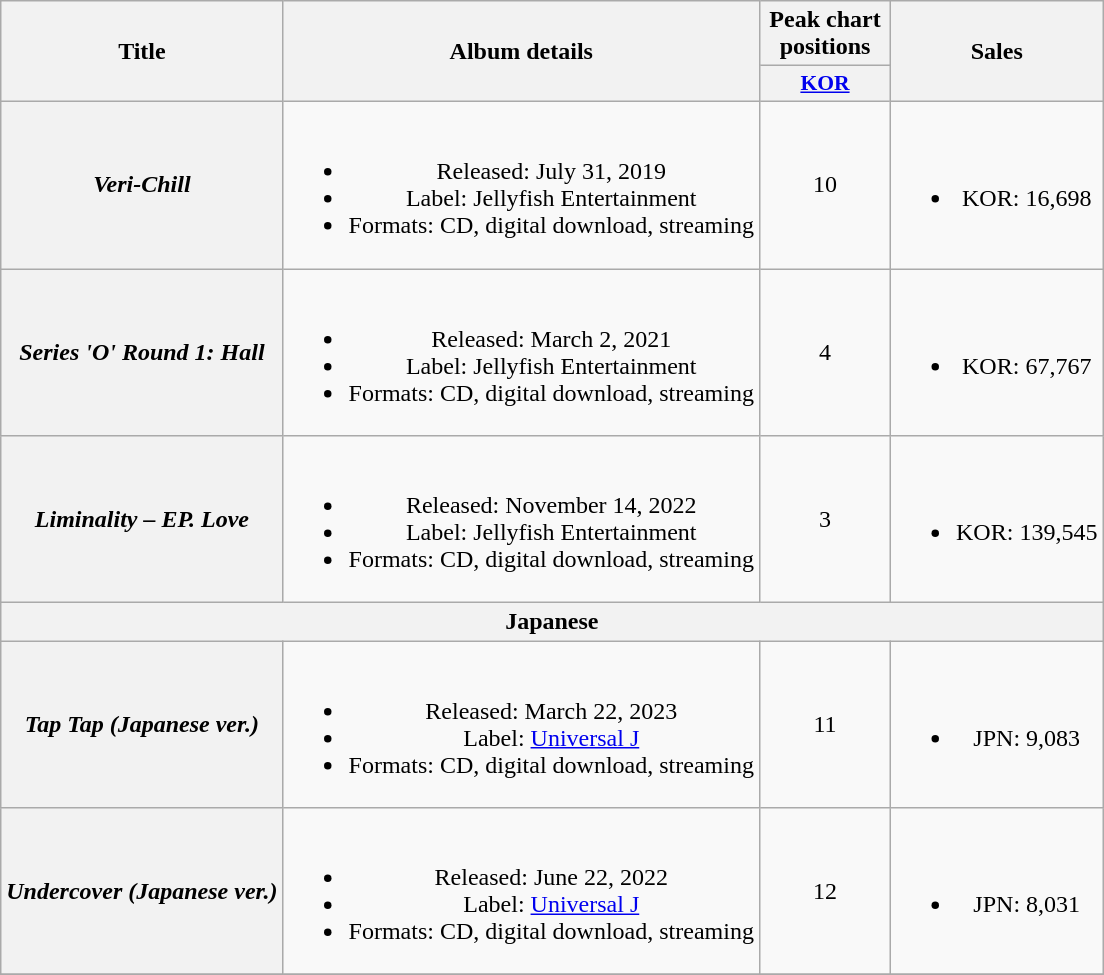<table class="wikitable plainrowheaders" style="text-align:center;">
<tr>
<th scope="col" rowspan="2">Title</th>
<th scope="col" rowspan="2">Album details</th>
<th scope="col" style="width:5em;">Peak chart positions</th>
<th scope="col" rowspan="2">Sales</th>
</tr>
<tr>
<th scope="col" style="width:2.2em;font-size:90%;"><a href='#'>KOR</a><br></th>
</tr>
<tr>
<th scope="row"><em>Veri-Chill</em></th>
<td><br><ul><li>Released: July 31, 2019</li><li>Label: Jellyfish Entertainment</li><li>Formats: CD, digital download, streaming</li></ul></td>
<td>10</td>
<td><br><ul><li>KOR: 16,698</li></ul></td>
</tr>
<tr>
<th scope="row"><em>Series 'O' Round 1: Hall</em></th>
<td><br><ul><li>Released: March 2, 2021</li><li>Label: Jellyfish Entertainment</li><li>Formats: CD, digital download, streaming</li></ul></td>
<td>4</td>
<td><br><ul><li>KOR: 67,767</li></ul></td>
</tr>
<tr>
<th scope="row"><em>Liminality – EP. Love</em></th>
<td><br><ul><li>Released: November 14, 2022</li><li>Label: Jellyfish Entertainment</li><li>Formats: CD, digital download, streaming</li></ul></td>
<td>3</td>
<td><br><ul><li>KOR: 139,545</li></ul></td>
</tr>
<tr>
<th colspan="4">Japanese</th>
</tr>
<tr>
<th scope="row"><em>Tap Tap (Japanese ver.)</em></th>
<td><br><ul><li>Released: March 22, 2023</li><li>Label: <a href='#'>Universal J</a></li><li>Formats: CD, digital download, streaming</li></ul></td>
<td>11</td>
<td><br><ul><li>JPN: 9,083</li></ul></td>
</tr>
<tr>
<th scope="row"><em>Undercover (Japanese ver.)</em></th>
<td><br><ul><li>Released: June 22, 2022</li><li>Label: <a href='#'>Universal J</a></li><li>Formats: CD, digital download, streaming</li></ul></td>
<td>12</td>
<td><br><ul><li>JPN: 8,031</li></ul></td>
</tr>
<tr>
</tr>
</table>
